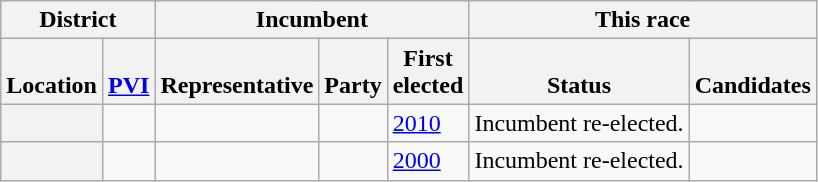<table class="wikitable sortable">
<tr valign=bottom>
<th colspan=2>District</th>
<th colspan=3>Incumbent</th>
<th colspan=2>This race</th>
</tr>
<tr valign=bottom>
<th>Location</th>
<th><a href='#'>PVI</a></th>
<th>Representative</th>
<th>Party</th>
<th>First<br>elected</th>
<th>Status</th>
<th>Candidates</th>
</tr>
<tr>
<th></th>
<td></td>
<td></td>
<td></td>
<td><a href='#'>2010</a></td>
<td>Incumbent re-elected.</td>
<td nowrap></td>
</tr>
<tr>
<th></th>
<td></td>
<td></td>
<td></td>
<td><a href='#'>2000</a></td>
<td>Incumbent re-elected.</td>
<td nowrap></td>
</tr>
</table>
